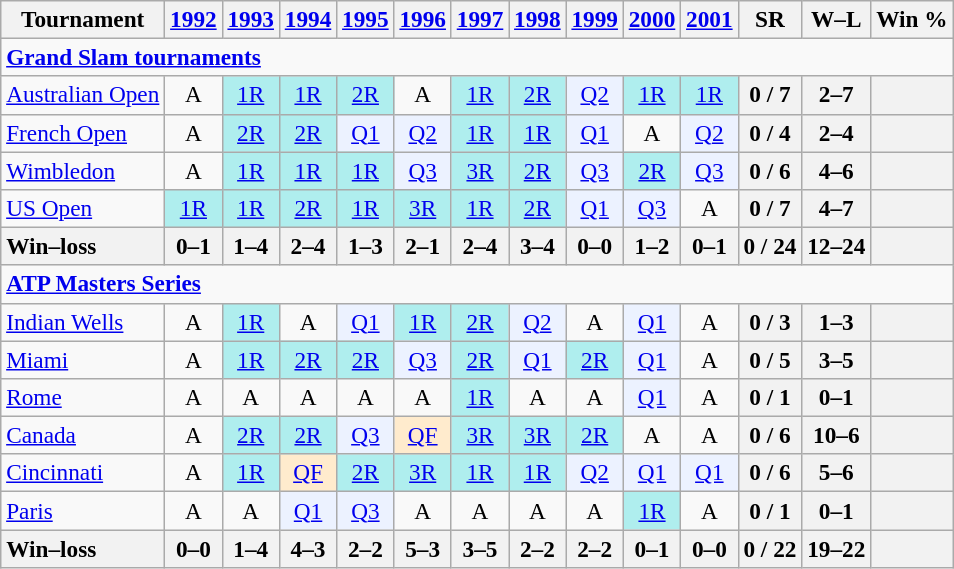<table class=wikitable style=text-align:center;font-size:97%>
<tr>
<th>Tournament</th>
<th><a href='#'>1992</a></th>
<th><a href='#'>1993</a></th>
<th><a href='#'>1994</a></th>
<th><a href='#'>1995</a></th>
<th><a href='#'>1996</a></th>
<th><a href='#'>1997</a></th>
<th><a href='#'>1998</a></th>
<th><a href='#'>1999</a></th>
<th><a href='#'>2000</a></th>
<th><a href='#'>2001</a></th>
<th>SR</th>
<th>W–L</th>
<th>Win %</th>
</tr>
<tr>
<td colspan=23 align=left><strong><a href='#'>Grand Slam tournaments</a></strong></td>
</tr>
<tr>
<td align=left><a href='#'>Australian Open</a></td>
<td>A</td>
<td bgcolor=afeeee><a href='#'>1R</a></td>
<td bgcolor=afeeee><a href='#'>1R</a></td>
<td bgcolor=afeeee><a href='#'>2R</a></td>
<td>A</td>
<td bgcolor=afeeee><a href='#'>1R</a></td>
<td bgcolor=afeeee><a href='#'>2R</a></td>
<td bgcolor=ecf2ff><a href='#'>Q2</a></td>
<td bgcolor=afeeee><a href='#'>1R</a></td>
<td bgcolor=afeeee><a href='#'>1R</a></td>
<th>0 / 7</th>
<th>2–7</th>
<th></th>
</tr>
<tr>
<td align=left><a href='#'>French Open</a></td>
<td>A</td>
<td bgcolor=afeeee><a href='#'>2R</a></td>
<td bgcolor=afeeee><a href='#'>2R</a></td>
<td bgcolor=ecf2ff><a href='#'>Q1</a></td>
<td bgcolor=ecf2ff><a href='#'>Q2</a></td>
<td bgcolor=afeeee><a href='#'>1R</a></td>
<td bgcolor=afeeee><a href='#'>1R</a></td>
<td bgcolor=ecf2ff><a href='#'>Q1</a></td>
<td>A</td>
<td bgcolor=ecf2ff><a href='#'>Q2</a></td>
<th>0 / 4</th>
<th>2–4</th>
<th></th>
</tr>
<tr>
<td align=left><a href='#'>Wimbledon</a></td>
<td>A</td>
<td bgcolor=afeeee><a href='#'>1R</a></td>
<td bgcolor=afeeee><a href='#'>1R</a></td>
<td bgcolor=afeeee><a href='#'>1R</a></td>
<td bgcolor=ecf2ff><a href='#'>Q3</a></td>
<td bgcolor=afeeee><a href='#'>3R</a></td>
<td bgcolor=afeeee><a href='#'>2R</a></td>
<td bgcolor=ecf2ff><a href='#'>Q3</a></td>
<td bgcolor=afeeee><a href='#'>2R</a></td>
<td bgcolor=ecf2ff><a href='#'>Q3</a></td>
<th>0 / 6</th>
<th>4–6</th>
<th></th>
</tr>
<tr>
<td align=left><a href='#'>US Open</a></td>
<td bgcolor=afeeee><a href='#'>1R</a></td>
<td bgcolor=afeeee><a href='#'>1R</a></td>
<td bgcolor=afeeee><a href='#'>2R</a></td>
<td bgcolor=afeeee><a href='#'>1R</a></td>
<td bgcolor=afeeee><a href='#'>3R</a></td>
<td bgcolor=afeeee><a href='#'>1R</a></td>
<td bgcolor=afeeee><a href='#'>2R</a></td>
<td bgcolor=ecf2ff><a href='#'>Q1</a></td>
<td bgcolor=ecf2ff><a href='#'>Q3</a></td>
<td>A</td>
<th>0 / 7</th>
<th>4–7</th>
<th></th>
</tr>
<tr>
<th style=text-align:left>Win–loss</th>
<th>0–1</th>
<th>1–4</th>
<th>2–4</th>
<th>1–3</th>
<th>2–1</th>
<th>2–4</th>
<th>3–4</th>
<th>0–0</th>
<th>1–2</th>
<th>0–1</th>
<th>0 / 24</th>
<th>12–24</th>
<th></th>
</tr>
<tr>
<td colspan=23 align=left><strong><a href='#'>ATP Masters Series</a></strong></td>
</tr>
<tr>
<td align=left><a href='#'>Indian Wells</a></td>
<td>A</td>
<td bgcolor=afeeee><a href='#'>1R</a></td>
<td>A</td>
<td bgcolor=ecf2ff><a href='#'>Q1</a></td>
<td bgcolor=afeeee><a href='#'>1R</a></td>
<td bgcolor=afeeee><a href='#'>2R</a></td>
<td bgcolor=ecf2ff><a href='#'>Q2</a></td>
<td>A</td>
<td bgcolor=ecf2ff><a href='#'>Q1</a></td>
<td>A</td>
<th>0 / 3</th>
<th>1–3</th>
<th></th>
</tr>
<tr>
<td align=left><a href='#'>Miami</a></td>
<td>A</td>
<td bgcolor=afeeee><a href='#'>1R</a></td>
<td bgcolor=afeeee><a href='#'>2R</a></td>
<td bgcolor=afeeee><a href='#'>2R</a></td>
<td bgcolor=ecf2ff><a href='#'>Q3</a></td>
<td bgcolor=afeeee><a href='#'>2R</a></td>
<td bgcolor=ecf2ff><a href='#'>Q1</a></td>
<td bgcolor=afeeee><a href='#'>2R</a></td>
<td bgcolor=ecf2ff><a href='#'>Q1</a></td>
<td>A</td>
<th>0 / 5</th>
<th>3–5</th>
<th></th>
</tr>
<tr>
<td align=left><a href='#'>Rome</a></td>
<td>A</td>
<td>A</td>
<td>A</td>
<td>A</td>
<td>A</td>
<td bgcolor=afeeee><a href='#'>1R</a></td>
<td>A</td>
<td>A</td>
<td bgcolor=ecf2ff><a href='#'>Q1</a></td>
<td>A</td>
<th>0 / 1</th>
<th>0–1</th>
<th></th>
</tr>
<tr>
<td align=left><a href='#'>Canada</a></td>
<td>A</td>
<td bgcolor=afeeee><a href='#'>2R</a></td>
<td bgcolor=afeeee><a href='#'>2R</a></td>
<td bgcolor=ecf2ff><a href='#'>Q3</a></td>
<td bgcolor=ffebcd><a href='#'>QF</a></td>
<td bgcolor=afeeee><a href='#'>3R</a></td>
<td bgcolor=afeeee><a href='#'>3R</a></td>
<td bgcolor=afeeee><a href='#'>2R</a></td>
<td>A</td>
<td>A</td>
<th>0 / 6</th>
<th>10–6</th>
<th></th>
</tr>
<tr>
<td align=left><a href='#'>Cincinnati</a></td>
<td>A</td>
<td bgcolor=afeeee><a href='#'>1R</a></td>
<td bgcolor=ffebcd><a href='#'>QF</a></td>
<td bgcolor=afeeee><a href='#'>2R</a></td>
<td bgcolor=afeeee><a href='#'>3R</a></td>
<td bgcolor=afeeee><a href='#'>1R</a></td>
<td bgcolor=afeeee><a href='#'>1R</a></td>
<td bgcolor=ecf2ff><a href='#'>Q2</a></td>
<td bgcolor=ecf2ff><a href='#'>Q1</a></td>
<td bgcolor=ecf2ff><a href='#'>Q1</a></td>
<th>0 / 6</th>
<th>5–6</th>
<th></th>
</tr>
<tr>
<td align=left><a href='#'>Paris</a></td>
<td>A</td>
<td>A</td>
<td bgcolor=ecf2ff><a href='#'>Q1</a></td>
<td bgcolor=ecf2ff><a href='#'>Q3</a></td>
<td>A</td>
<td>A</td>
<td>A</td>
<td>A</td>
<td bgcolor=afeeee><a href='#'>1R</a></td>
<td>A</td>
<th>0 / 1</th>
<th>0–1</th>
<th></th>
</tr>
<tr>
<th style=text-align:left>Win–loss</th>
<th>0–0</th>
<th>1–4</th>
<th>4–3</th>
<th>2–2</th>
<th>5–3</th>
<th>3–5</th>
<th>2–2</th>
<th>2–2</th>
<th>0–1</th>
<th>0–0</th>
<th>0 / 22</th>
<th>19–22</th>
<th></th>
</tr>
</table>
